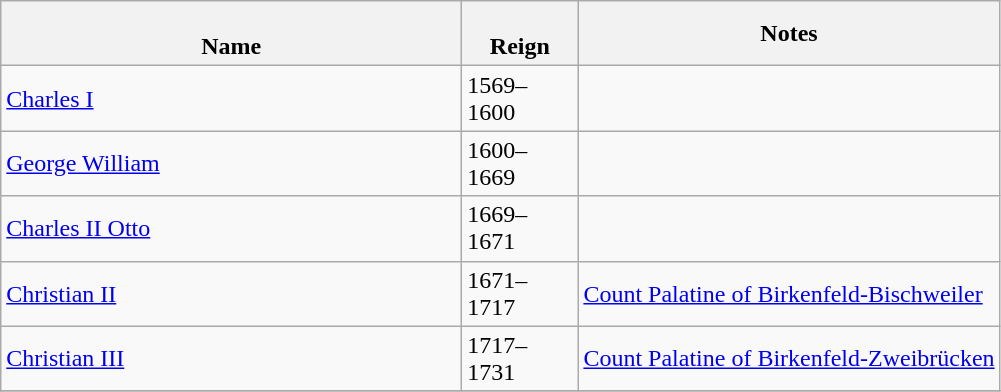<table class="wikitable">
<tr>
<th width=300px><br>Name</th>
<th width=70px><br>Reign</th>
<th>Notes</th>
</tr>
<tr>
<td><a href='#'>Charles I</a></td>
<td>1569–1600</td>
<td></td>
</tr>
<tr>
<td><a href='#'>George William</a></td>
<td>1600–1669</td>
<td></td>
</tr>
<tr>
<td><a href='#'>Charles II Otto</a></td>
<td>1669–1671</td>
<td></td>
</tr>
<tr>
<td><a href='#'>Christian II</a></td>
<td>1671–1717</td>
<td><a href='#'>Count Palatine of Birkenfeld-Bischweiler</a></td>
</tr>
<tr>
<td><a href='#'>Christian III</a></td>
<td>1717–1731</td>
<td><a href='#'>Count Palatine of Birkenfeld-Zweibrücken</a></td>
</tr>
<tr>
</tr>
</table>
